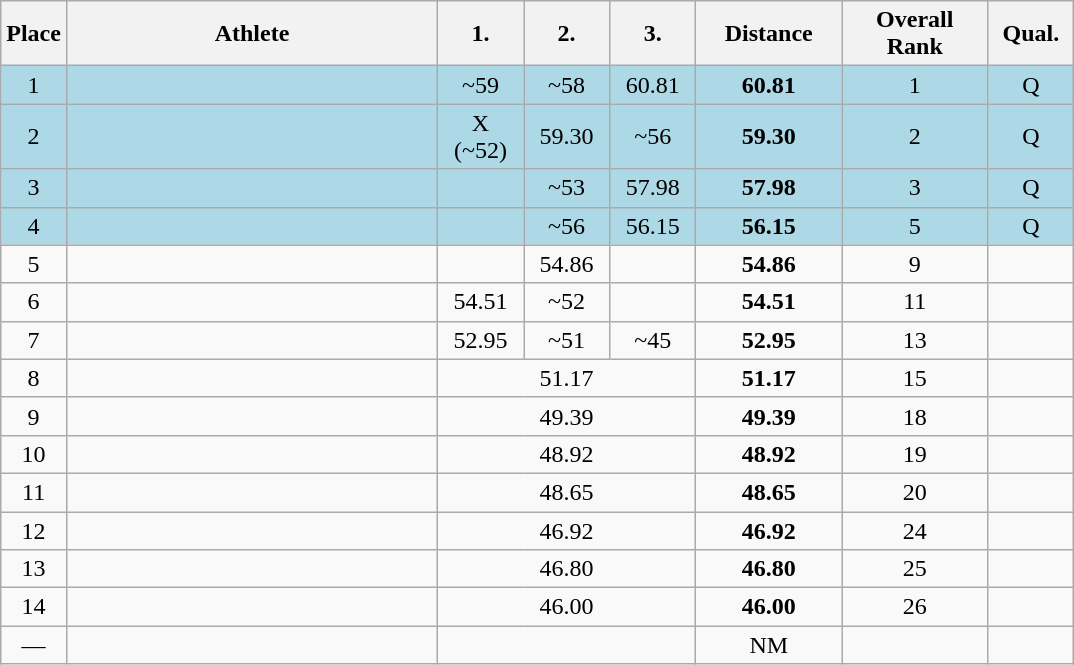<table class=wikitable style="text-align:center">
<tr>
<th width=20>Place</th>
<th width=240>Athlete</th>
<th width=50>1.</th>
<th width=50>2.</th>
<th width=50>3.</th>
<th width=90>Distance</th>
<th width=90>Overall Rank</th>
<th width=50>Qual.</th>
</tr>
<tr bgcolor=lightblue>
<td>1</td>
<td align=left></td>
<td>~59</td>
<td>~58</td>
<td>60.81</td>
<td><strong>60.81</strong></td>
<td>1</td>
<td>Q</td>
</tr>
<tr bgcolor=lightblue>
<td>2</td>
<td align=left></td>
<td>X (~52)</td>
<td>59.30</td>
<td>~56</td>
<td><strong>59.30</strong></td>
<td>2</td>
<td>Q</td>
</tr>
<tr bgcolor=lightblue>
<td>3</td>
<td align=left></td>
<td></td>
<td>~53</td>
<td>57.98</td>
<td><strong>57.98</strong></td>
<td>3</td>
<td>Q</td>
</tr>
<tr bgcolor=lightblue>
<td>4</td>
<td align=left></td>
<td></td>
<td>~56</td>
<td>56.15</td>
<td><strong>56.15</strong></td>
<td>5</td>
<td>Q</td>
</tr>
<tr>
<td>5</td>
<td align=left></td>
<td></td>
<td>54.86</td>
<td></td>
<td><strong>54.86</strong></td>
<td>9</td>
<td></td>
</tr>
<tr>
<td>6</td>
<td align=left></td>
<td>54.51</td>
<td>~52</td>
<td></td>
<td><strong>54.51</strong></td>
<td>11</td>
<td></td>
</tr>
<tr>
<td>7</td>
<td align=left></td>
<td>52.95</td>
<td>~51</td>
<td>~45</td>
<td><strong>52.95</strong></td>
<td>13</td>
<td></td>
</tr>
<tr>
<td>8</td>
<td align=left></td>
<td colspan=3>51.17</td>
<td><strong>51.17</strong></td>
<td>15</td>
<td></td>
</tr>
<tr>
<td>9</td>
<td align=left></td>
<td colspan=3>49.39</td>
<td><strong>49.39</strong></td>
<td>18</td>
<td></td>
</tr>
<tr>
<td>10</td>
<td align=left></td>
<td colspan=3>48.92</td>
<td><strong>48.92</strong></td>
<td>19</td>
<td></td>
</tr>
<tr>
<td>11</td>
<td align=left></td>
<td colspan=3>48.65</td>
<td><strong>48.65</strong></td>
<td>20</td>
<td></td>
</tr>
<tr>
<td>12</td>
<td align=left></td>
<td colspan=3>46.92</td>
<td><strong>46.92</strong></td>
<td>24</td>
<td></td>
</tr>
<tr>
<td>13</td>
<td align=left></td>
<td colspan=3>46.80</td>
<td><strong>46.80</strong></td>
<td>25</td>
<td></td>
</tr>
<tr>
<td>14</td>
<td align=left></td>
<td colspan=3>46.00</td>
<td><strong>46.00</strong></td>
<td>26</td>
<td></td>
</tr>
<tr>
<td>—</td>
<td align=left></td>
<td colspan=3></td>
<td>NM</td>
<td></td>
<td></td>
</tr>
</table>
